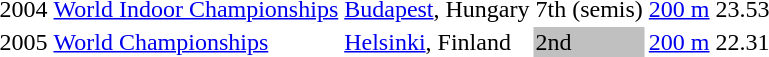<table>
<tr>
<td>2004</td>
<td><a href='#'>World Indoor Championships</a></td>
<td><a href='#'>Budapest</a>, Hungary</td>
<td>7th (semis)</td>
<td><a href='#'>200 m</a></td>
<td>23.53</td>
</tr>
<tr>
<td>2005</td>
<td><a href='#'>World Championships</a></td>
<td><a href='#'>Helsinki</a>, Finland</td>
<td bgcolor="silver">2nd</td>
<td><a href='#'>200 m</a></td>
<td>22.31</td>
</tr>
</table>
